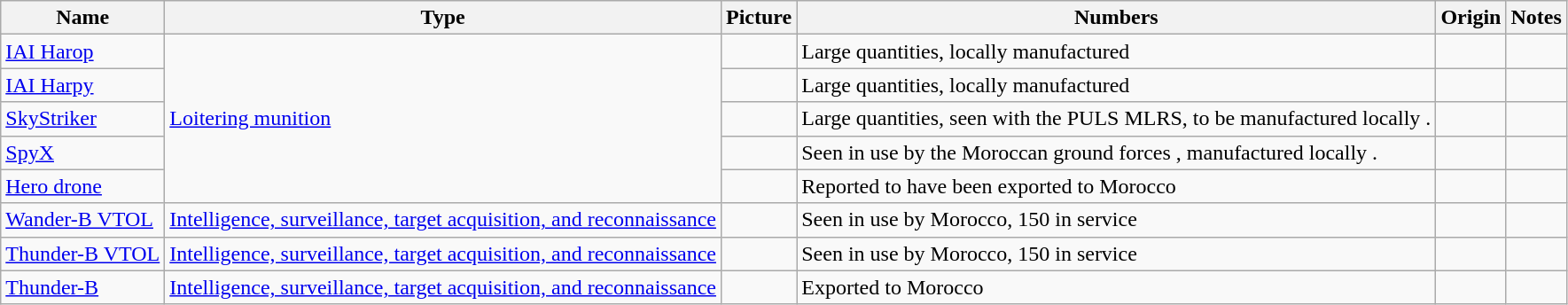<table class="wikitable">
<tr>
<th>Name</th>
<th>Type</th>
<th>Picture</th>
<th>Numbers</th>
<th>Origin</th>
<th>Notes</th>
</tr>
<tr>
<td><a href='#'>IAI Harop</a></td>
<td rowspan="5"><a href='#'>Loitering munition</a></td>
<td></td>
<td>Large quantities, locally manufactured</td>
<td></td>
<td>  </td>
</tr>
<tr>
<td><a href='#'>IAI Harpy</a></td>
<td></td>
<td>Large quantities, locally manufactured</td>
<td></td>
<td></td>
</tr>
<tr>
<td><a href='#'>SkyStriker</a></td>
<td></td>
<td>Large quantities, seen with the PULS MLRS, to be manufactured locally .</td>
<td></td>
<td></td>
</tr>
<tr>
<td><a href='#'>SpyX</a></td>
<td></td>
<td>Seen in use by the Moroccan ground forces , manufactured locally .</td>
<td></td>
<td></td>
</tr>
<tr>
<td><a href='#'>Hero drone</a></td>
<td></td>
<td>Reported to have been exported to Morocco</td>
<td></td>
<td></td>
</tr>
<tr>
<td><a href='#'>Wander-B VTOL</a></td>
<td><a href='#'>Intelligence, surveillance, target acquisition, and reconnaissance</a></td>
<td></td>
<td>Seen in use by Morocco, 150 in service</td>
<td></td>
<td></td>
</tr>
<tr>
<td><a href='#'>Thunder-B VTOL</a></td>
<td><a href='#'>Intelligence, surveillance, target acquisition, and reconnaissance</a></td>
<td></td>
<td>Seen in use by Morocco, 150 in service</td>
<td></td>
<td></td>
</tr>
<tr>
<td><a href='#'>Thunder-B</a></td>
<td><a href='#'>Intelligence, surveillance, target acquisition, and reconnaissance</a></td>
<td></td>
<td>Exported to Morocco</td>
<td></td>
<td></td>
</tr>
</table>
